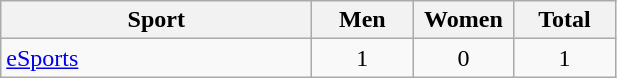<table class="wikitable" style="text-align:center;">
<tr>
<th width=200>Sport</th>
<th width=60>Men</th>
<th width=60>Women</th>
<th width=60>Total</th>
</tr>
<tr>
<td align=left><a href='#'>eSports</a></td>
<td>1</td>
<td>0</td>
<td>1</td>
</tr>
</table>
